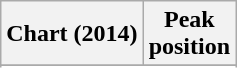<table class="wikitable sortable plainrowheaders">
<tr>
<th scope="col">Chart (2014)</th>
<th scope="col">Peak<br>position</th>
</tr>
<tr>
</tr>
<tr>
</tr>
<tr>
</tr>
</table>
